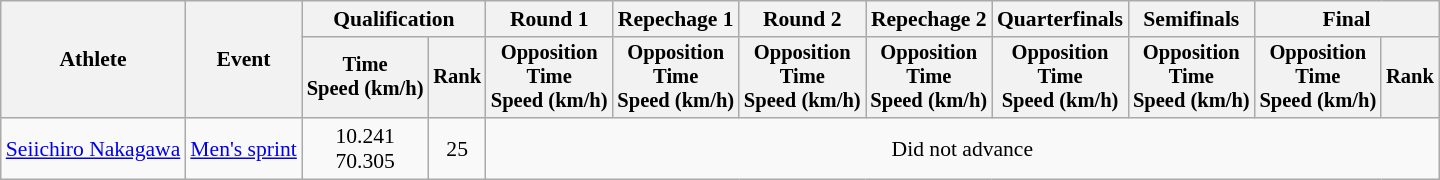<table class="wikitable" style="font-size:90%">
<tr>
<th rowspan=2>Athlete</th>
<th rowspan=2>Event</th>
<th colspan=2>Qualification</th>
<th>Round 1</th>
<th>Repechage 1</th>
<th>Round 2</th>
<th>Repechage 2</th>
<th>Quarterfinals</th>
<th>Semifinals</th>
<th colspan=2>Final</th>
</tr>
<tr style="font-size:95%">
<th>Time<br>Speed (km/h)</th>
<th>Rank</th>
<th>Opposition<br>Time<br>Speed (km/h)</th>
<th>Opposition<br>Time<br>Speed (km/h)</th>
<th>Opposition<br>Time<br>Speed (km/h)</th>
<th>Opposition<br>Time<br>Speed (km/h)</th>
<th>Opposition<br>Time<br>Speed (km/h)</th>
<th>Opposition<br>Time<br>Speed (km/h)</th>
<th>Opposition<br>Time<br>Speed (km/h)</th>
<th>Rank</th>
</tr>
<tr align=center>
<td align=left><a href='#'>Seiichiro Nakagawa</a></td>
<td align=left><a href='#'>Men's sprint</a></td>
<td>10.241<br>70.305</td>
<td>25</td>
<td colspan=8>Did not advance</td>
</tr>
</table>
